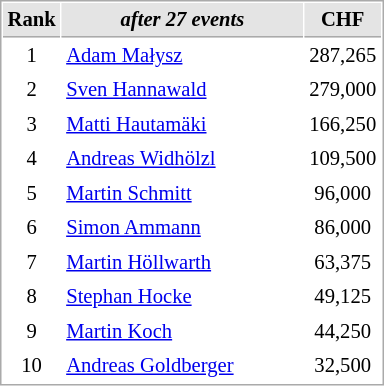<table cellspacing="1" cellpadding="3" style="border:1px solid #AAAAAA;font-size:86%">
<tr bgcolor="#E4E4E4">
<th style="border-bottom:1px solid #AAAAAA" width=10>Rank</th>
<th style="border-bottom:1px solid #AAAAAA" width=155><em>after 27 events</em></th>
<th style="border-bottom:1px solid #AAAAAA" width=40>CHF</th>
</tr>
<tr>
<td style="text-align: center;">1</td>
<td> <a href='#'>Adam Małysz</a></td>
<td align="center">287,265</td>
</tr>
<tr>
<td style="text-align: center;">2</td>
<td> <a href='#'>Sven Hannawald</a></td>
<td align="center">279,000</td>
</tr>
<tr>
<td style="text-align: center;">3</td>
<td> <a href='#'>Matti Hautamäki</a></td>
<td align="center">166,250</td>
</tr>
<tr>
<td style="text-align: center;">4</td>
<td> <a href='#'>Andreas Widhölzl</a></td>
<td align="center">109,500</td>
</tr>
<tr>
<td style="text-align: center;">5</td>
<td> <a href='#'>Martin Schmitt</a></td>
<td align="center">96,000</td>
</tr>
<tr>
<td style="text-align: center;">6</td>
<td> <a href='#'>Simon Ammann</a></td>
<td align="center">86,000</td>
</tr>
<tr>
<td style="text-align: center;">7</td>
<td> <a href='#'>Martin Höllwarth</a></td>
<td align="center">63,375</td>
</tr>
<tr>
<td style="text-align: center;">8</td>
<td> <a href='#'>Stephan Hocke</a></td>
<td align="center">49,125</td>
</tr>
<tr>
<td style="text-align: center;">9</td>
<td> <a href='#'>Martin Koch</a></td>
<td align="center">44,250</td>
</tr>
<tr>
<td style="text-align: center;">10</td>
<td> <a href='#'>Andreas Goldberger</a></td>
<td align="center">32,500</td>
</tr>
</table>
